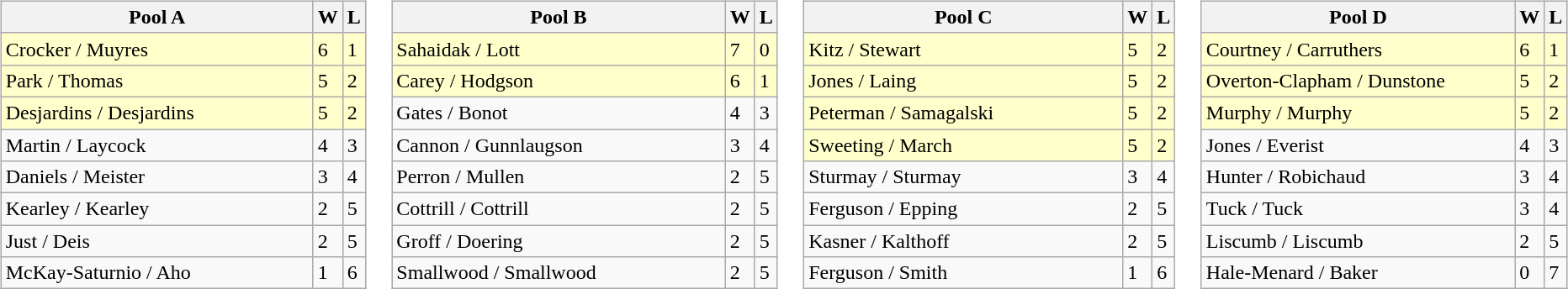<table>
<tr>
<td valign=top width=10%><br><table class=wikitable>
<tr>
<th width=275>Pool A</th>
<th>W</th>
<th>L</th>
</tr>
<tr bgcolor=#ffffcc>
<td>  Crocker / Muyres</td>
<td>6</td>
<td>1</td>
</tr>
<tr bgcolor=#ffffcc>
<td> Park / Thomas</td>
<td>5</td>
<td>2</td>
</tr>
<tr bgcolor=#ffffcc>
<td>  Desjardins /  Desjardins</td>
<td>5</td>
<td>2</td>
</tr>
<tr>
<td> Martin / Laycock</td>
<td>4</td>
<td>3</td>
</tr>
<tr>
<td> Daniels / Meister</td>
<td>3</td>
<td>4</td>
</tr>
<tr>
<td> Kearley / Kearley</td>
<td>2</td>
<td>5</td>
</tr>
<tr>
<td> Just / Deis</td>
<td>2</td>
<td>5</td>
</tr>
<tr>
<td> McKay-Saturnio / Aho</td>
<td>1</td>
<td>6</td>
</tr>
</table>
</td>
<td valign=top width=10%><br><table class=wikitable>
<tr>
<th width=275>Pool B</th>
<th>W</th>
<th>L</th>
</tr>
<tr bgcolor=#ffffcc>
<td> Sahaidak / Lott</td>
<td>7</td>
<td>0</td>
</tr>
<tr bgcolor=#ffffcc>
<td> Carey / Hodgson</td>
<td>6</td>
<td>1</td>
</tr>
<tr>
<td> Gates / Bonot</td>
<td>4</td>
<td>3</td>
</tr>
<tr>
<td> Cannon / Gunnlaugson</td>
<td>3</td>
<td>4</td>
</tr>
<tr>
<td> Perron / Mullen</td>
<td>2</td>
<td>5</td>
</tr>
<tr>
<td> Cottrill / Cottrill</td>
<td>2</td>
<td>5</td>
</tr>
<tr>
<td> Groff / Doering</td>
<td>2</td>
<td>5</td>
</tr>
<tr>
<td> Smallwood / Smallwood</td>
<td>2</td>
<td>5</td>
</tr>
</table>
</td>
<td valign=top width=10%><br><table class=wikitable>
<tr>
<th width=275>Pool C</th>
<th>W</th>
<th>L</th>
</tr>
<tr bgcolor=#ffffcc>
<td> Kitz / Stewart</td>
<td>5</td>
<td>2</td>
</tr>
<tr bgcolor=#ffffcc>
<td> Jones / Laing</td>
<td>5</td>
<td>2</td>
</tr>
<tr bgcolor=#ffffcc>
<td> Peterman / Samagalski</td>
<td>5</td>
<td>2</td>
</tr>
<tr bgcolor=#ffffcc>
<td> Sweeting / March</td>
<td>5</td>
<td>2</td>
</tr>
<tr>
<td> Sturmay / Sturmay</td>
<td>3</td>
<td>4</td>
</tr>
<tr>
<td> Ferguson / Epping</td>
<td>2</td>
<td>5</td>
</tr>
<tr>
<td> Kasner / Kalthoff</td>
<td>2</td>
<td>5</td>
</tr>
<tr>
<td> Ferguson / Smith</td>
<td>1</td>
<td>6</td>
</tr>
</table>
</td>
<td valign=top width=10%><br><table class=wikitable>
<tr>
<th width=275>Pool D</th>
<th>W</th>
<th>L</th>
</tr>
<tr bgcolor=#ffffcc>
<td> Courtney / Carruthers</td>
<td>6</td>
<td>1</td>
</tr>
<tr bgcolor=#ffffcc>
<td> Overton-Clapham / Dunstone</td>
<td>5</td>
<td>2</td>
</tr>
<tr bgcolor=#ffffcc>
<td> Murphy / Murphy</td>
<td>5</td>
<td>2</td>
</tr>
<tr>
<td> Jones / Everist</td>
<td>4</td>
<td>3</td>
</tr>
<tr>
<td> Hunter / Robichaud</td>
<td>3</td>
<td>4</td>
</tr>
<tr>
<td> Tuck / Tuck</td>
<td>3</td>
<td>4</td>
</tr>
<tr>
<td> Liscumb / Liscumb</td>
<td>2</td>
<td>5</td>
</tr>
<tr>
<td> Hale-Menard / Baker</td>
<td>0</td>
<td>7</td>
</tr>
</table>
</td>
</tr>
</table>
